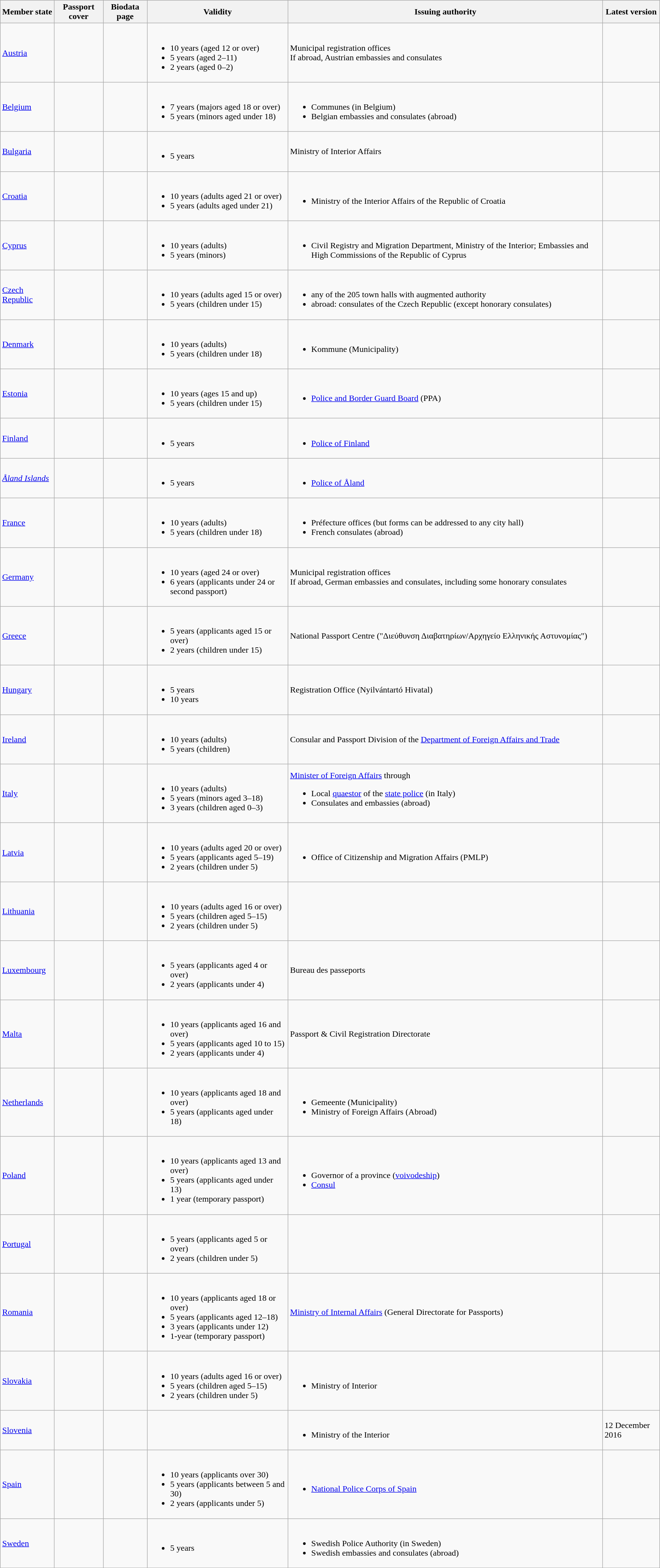<table class="wikitable sortable">
<tr>
<th>Member state</th>
<th class="unsortable">Passport cover</th>
<th class="unsortable">Biodata page</th>
<th data-sort-type="number">Validity</th>
<th class="unsortable">Issuing authority</th>
<th data-sort-type="date">Latest version</th>
</tr>
<tr>
<td> <a href='#'>Austria</a></td>
<td></td>
<td><br></td>
<td data-sort-value="10"><br><ul><li>10 years (aged 12 or over)</li><li>5 years (aged 2–11)</li><li>2 years (aged 0–2)</li></ul></td>
<td>Municipal registration offices<br>If abroad, Austrian embassies and consulates</td>
<td></td>
</tr>
<tr>
<td> <a href='#'>Belgium</a></td>
<td></td>
<td></td>
<td data-sort-value="7"><br><ul><li>7 years (majors aged 18 or over)</li><li>5 years (minors aged under 18)</li></ul></td>
<td><br><ul><li>Communes (in Belgium)</li><li>Belgian embassies and consulates (abroad)</li></ul></td>
<td></td>
</tr>
<tr>
<td> <a href='#'>Bulgaria</a></td>
<td></td>
<td></td>
<td data-sort-value="5"><br><ul><li>5 years</li></ul></td>
<td>Ministry of Interior Affairs</td>
<td></td>
</tr>
<tr>
<td> <a href='#'>Croatia</a></td>
<td></td>
<td></td>
<td data-sort-value="10"><br><ul><li>10 years (adults aged 21 or over)</li><li>5 years (adults aged under 21)</li></ul></td>
<td><br><ul><li>Ministry of the Interior Affairs of the Republic of Croatia</li></ul></td>
<td></td>
</tr>
<tr>
<td> <a href='#'>Cyprus</a></td>
<td></td>
<td></td>
<td data-sort-value="10"><br><ul><li>10 years (adults)</li><li>5 years (minors)</li></ul></td>
<td><br><ul><li>Civil Registry and Migration Department, Ministry of the Interior; Embassies and High Commissions of the Republic of Cyprus</li></ul></td>
<td></td>
</tr>
<tr>
<td> <a href='#'>Czech Republic</a></td>
<td></td>
<td></td>
<td data-sort-value="10"><br><ul><li>10 years (adults aged 15 or over)</li><li>5 years (children under 15)</li></ul></td>
<td><br><ul><li>any of the 205 town halls with augmented authority</li><li>abroad: consulates of the Czech Republic (except honorary consulates)</li></ul></td>
<td></td>
</tr>
<tr>
<td> <a href='#'>Denmark</a></td>
<td></td>
<td></td>
<td data-sort-value="10"><br><ul><li>10 years (adults)</li><li>5 years (children under 18)</li></ul></td>
<td><br><ul><li>Kommune (Municipality)</li></ul></td>
<td></td>
</tr>
<tr>
<td> <a href='#'>Estonia</a></td>
<td></td>
<td></td>
<td data-sort-value="10"><br><ul><li>10 years (ages 15 and up)</li><li>5 years (children under 15)</li></ul></td>
<td><br><ul><li><a href='#'>Police and Border Guard Board</a> (PPA)</li></ul></td>
<td></td>
</tr>
<tr>
<td> <a href='#'>Finland</a></td>
<td></td>
<td></td>
<td data-sort-value="5"><br><ul><li>5 years</li></ul></td>
<td><br><ul><li><a href='#'>Police of Finland</a></li></ul></td>
<td></td>
</tr>
<tr>
<td> <em><a href='#'>Åland Islands</a></em></td>
<td></td>
<td></td>
<td data-sort-value="5"><br><ul><li>5 years</li></ul></td>
<td><br><ul><li><a href='#'>Police of Åland</a></li></ul></td>
<td></td>
</tr>
<tr>
<td> <a href='#'>France</a></td>
<td></td>
<td></td>
<td data-sort-value="10"><br><ul><li>10 years (adults)</li><li>5 years (children under 18)</li></ul></td>
<td><br><ul><li>Préfecture offices (but forms can be addressed to any city hall)</li><li>French consulates (abroad)</li></ul></td>
<td></td>
</tr>
<tr>
<td> <a href='#'>Germany</a></td>
<td></td>
<td></td>
<td data-sort-value="10"><br><ul><li>10 years (aged 24 or over)</li><li>6 years (applicants under 24 or second passport)</li></ul></td>
<td>Municipal registration offices<br>If abroad, German embassies and consulates, including some honorary consulates</td>
<td></td>
</tr>
<tr>
<td> <a href='#'>Greece</a></td>
<td></td>
<td></td>
<td data-sort-value="5"><br><ul><li>5 years (applicants aged 15 or over)</li><li>2 years (children under 15)</li></ul></td>
<td>National Passport Centre ("Διεύθυνση Διαβατηρίων/Αρχηγείο Ελληνικής Αστυνομίας")</td>
<td></td>
</tr>
<tr>
<td> <a href='#'>Hungary</a></td>
<td></td>
<td></td>
<td data-sort-value="5"><br><ul><li>5 years</li><li>10 years</li></ul></td>
<td>Registration Office (Nyilvántartó Hivatal)</td>
<td></td>
</tr>
<tr>
<td> <a href='#'>Ireland</a></td>
<td></td>
<td></td>
<td data-sort-value="10"><br><ul><li>10 years (adults)</li><li>5 years (children)</li></ul></td>
<td>Consular and Passport Division of the <a href='#'>Department of Foreign Affairs and Trade</a></td>
<td></td>
</tr>
<tr>
<td> <a href='#'>Italy</a></td>
<td></td>
<td></td>
<td data-sort-value="10"><br><ul><li>10 years (adults)</li><li>5 years (minors aged 3–18)</li><li>3 years (children aged 0–3)</li></ul></td>
<td><a href='#'>Minister of Foreign Affairs</a> through<br><ul><li>Local <a href='#'>quaestor</a> of the <a href='#'>state police</a> (in Italy)</li><li>Consulates and embassies (abroad)</li></ul></td>
<td></td>
</tr>
<tr>
<td> <a href='#'>Latvia</a></td>
<td></td>
<td></td>
<td data-sort-value="5"><br><ul><li>10 years (adults aged 20 or over)</li><li>5 years (applicants aged 5–19)</li><li>2 years (children under 5)</li></ul></td>
<td><br><ul><li>Office of Citizenship and Migration Affairs (PMLP)</li></ul></td>
<td></td>
</tr>
<tr>
<td> <a href='#'>Lithuania</a></td>
<td></td>
<td></td>
<td data-sort-value="10"><br><ul><li>10 years (adults aged 16 or over)</li><li>5 years (children aged 5–15)</li><li>2 years (children under 5)</li></ul></td>
<td></td>
<td></td>
</tr>
<tr>
<td> <a href='#'>Luxembourg</a></td>
<td></td>
<td></td>
<td data-sort-value="5"><br><ul><li>5 years (applicants aged 4 or over)</li><li>2 years (applicants under 4)</li></ul></td>
<td>Bureau des passeports</td>
<td></td>
</tr>
<tr>
<td> <a href='#'>Malta</a></td>
<td></td>
<td></td>
<td data-sort-value="10"><br><ul><li>10 years (applicants aged 16 and over)</li><li>5 years (applicants aged 10 to 15)</li><li>2 years (applicants under 4)</li></ul></td>
<td>Passport & Civil Registration Directorate</td>
<td></td>
</tr>
<tr>
<td> <a href='#'>Netherlands</a></td>
<td></td>
<td></td>
<td data-sort-value="10"><br><ul><li>10 years (applicants aged 18 and over)</li><li>5 years (applicants aged under 18)</li></ul></td>
<td><br><ul><li>Gemeente (Municipality)</li><li>Ministry of Foreign Affairs (Abroad)</li></ul></td>
<td></td>
</tr>
<tr>
<td> <a href='#'>Poland</a></td>
<td></td>
<td></td>
<td data-sort-value="10"><br><ul><li>10 years (applicants aged 13 and over)</li><li>5 years (applicants aged under 13)</li><li>1 year (temporary passport)</li></ul></td>
<td><br><ul><li>Governor of a province (<a href='#'>voivodeship</a>)</li><li><a href='#'>Consul</a></li></ul></td>
<td></td>
</tr>
<tr>
<td> <a href='#'>Portugal</a></td>
<td></td>
<td></td>
<td data-sort-value="5"><br><ul><li>5 years (applicants aged 5 or over)</li><li>2 years (children under 5)</li></ul></td>
<td></td>
<td></td>
</tr>
<tr>
<td> <a href='#'>Romania</a></td>
<td></td>
<td></td>
<td data-sort-value="5"><br><ul><li>10 years (applicants aged 18 or over)</li><li>5 years (applicants aged 12–18)</li><li>3 years (applicants under 12)</li><li>1-year (temporary passport)</li></ul></td>
<td><a href='#'>Ministry of Internal Affairs</a> (General Directorate for Passports)</td>
<td></td>
</tr>
<tr>
<td> <a href='#'>Slovakia</a></td>
<td></td>
<td></td>
<td data-sort-value="10"><br><ul><li>10 years (adults aged 16 or over)</li><li>5 years (children aged 5–15)</li><li>2 years (children under 5)</li></ul></td>
<td><br><ul><li>Ministry of Interior</li></ul></td>
<td></td>
</tr>
<tr>
<td> <a href='#'>Slovenia</a></td>
<td></td>
<td></td>
<td data-sort-value="10"></td>
<td><br><ul><li>Ministry of the Interior</li></ul></td>
<td>12 December 2016</td>
</tr>
<tr>
<td> <a href='#'>Spain</a></td>
<td><br></td>
<td></td>
<td data-sort-value="10"><br><ul><li>10 years (applicants over 30)</li><li>5 years (applicants between 5 and 30)</li><li>2 years (applicants under 5)</li></ul></td>
<td><br><ul><li><a href='#'>National Police Corps of Spain</a></li></ul></td>
<td></td>
</tr>
<tr>
<td> <a href='#'>Sweden</a></td>
<td></td>
<td></td>
<td data-sort-value="5"><br><ul><li>5 years</li></ul></td>
<td><br><ul><li>Swedish Police Authority (in Sweden)</li><li>Swedish embassies and consulates (abroad)</li></ul></td>
<td></td>
</tr>
</table>
